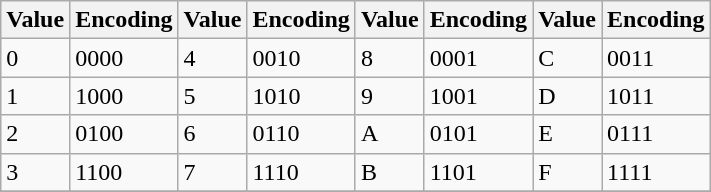<table class="wikitable">
<tr>
<th>Value</th>
<th>Encoding</th>
<th>Value</th>
<th>Encoding</th>
<th>Value</th>
<th>Encoding</th>
<th>Value</th>
<th>Encoding</th>
</tr>
<tr>
<td>0</td>
<td>0000</td>
<td>4</td>
<td>0010</td>
<td>8</td>
<td>0001</td>
<td>C</td>
<td>0011</td>
</tr>
<tr>
<td>1</td>
<td>1000</td>
<td>5</td>
<td>1010</td>
<td>9</td>
<td>1001</td>
<td>D</td>
<td>1011</td>
</tr>
<tr>
<td>2</td>
<td>0100</td>
<td>6</td>
<td>0110</td>
<td>A</td>
<td>0101</td>
<td>E</td>
<td>0111</td>
</tr>
<tr>
<td>3</td>
<td>1100</td>
<td>7</td>
<td>1110</td>
<td>B</td>
<td>1101</td>
<td>F</td>
<td>1111</td>
</tr>
<tr>
</tr>
</table>
